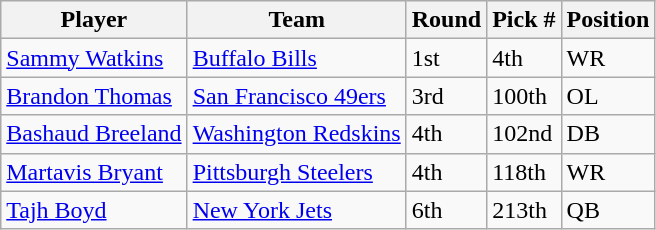<table class="wikitable">
<tr>
<th>Player</th>
<th>Team</th>
<th>Round</th>
<th>Pick #</th>
<th>Position</th>
</tr>
<tr>
<td><a href='#'>Sammy Watkins</a></td>
<td><a href='#'>Buffalo Bills</a></td>
<td>1st</td>
<td>4th</td>
<td>WR</td>
</tr>
<tr>
<td><a href='#'>Brandon Thomas</a></td>
<td><a href='#'>San Francisco 49ers</a></td>
<td>3rd</td>
<td>100th</td>
<td>OL</td>
</tr>
<tr>
<td><a href='#'>Bashaud Breeland</a></td>
<td><a href='#'>Washington Redskins</a></td>
<td>4th</td>
<td>102nd</td>
<td>DB</td>
</tr>
<tr>
<td><a href='#'>Martavis Bryant</a></td>
<td><a href='#'>Pittsburgh Steelers </a></td>
<td>4th</td>
<td>118th</td>
<td>WR</td>
</tr>
<tr>
<td><a href='#'>Tajh Boyd</a></td>
<td><a href='#'>New York Jets</a></td>
<td>6th</td>
<td>213th</td>
<td>QB</td>
</tr>
</table>
